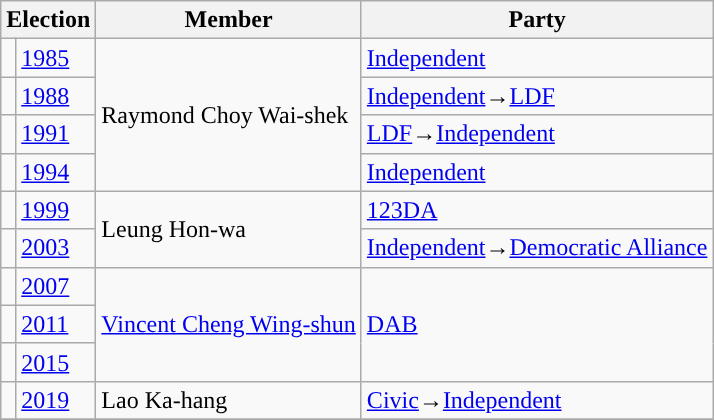<table class="wikitable">
<tr>
<th colspan="2">Election</th>
<th>Member</th>
<th>Party</th>
</tr>
<tr>
<td style="background-color:"></td>
<td><a href='#'>1985</a></td>
<td rowspan=4>Raymond Choy Wai-shek</td>
<td><a href='#'>Independent</a></td>
</tr>
<tr>
<td style="background-color:"></td>
<td><a href='#'>1988</a></td>
<td><a href='#'>Independent</a>→<a href='#'>LDF</a></td>
</tr>
<tr>
<td style="background-color:"></td>
<td><a href='#'>1991</a></td>
<td><a href='#'>LDF</a>→<a href='#'>Independent</a></td>
</tr>
<tr>
<td style="background-color:"></td>
<td><a href='#'>1994</a></td>
<td><a href='#'>Independent</a></td>
</tr>
<tr>
<td style="background-color:"></td>
<td><a href='#'>1999</a></td>
<td rowspan=2>Leung Hon-wa</td>
<td><a href='#'>123DA</a></td>
</tr>
<tr>
<td style="background-color:"></td>
<td><a href='#'>2003</a></td>
<td><a href='#'>Independent</a>→<a href='#'>Democratic Alliance</a></td>
</tr>
<tr>
<td style="background-color:"></td>
<td><a href='#'>2007</a></td>
<td rowspan=3><a href='#'>Vincent Cheng Wing-shun</a></td>
<td rowspan=3><a href='#'>DAB</a></td>
</tr>
<tr>
<td style="background-color:"></td>
<td><a href='#'>2011</a></td>
</tr>
<tr>
<td style="background-color:"></td>
<td><a href='#'>2015</a></td>
</tr>
<tr>
<td style="background-color:"></td>
<td><a href='#'>2019</a></td>
<td>Lao Ka-hang</td>
<td><a href='#'>Civic</a>→<a href='#'>Independent</a></td>
</tr>
<tr>
</tr>
</table>
